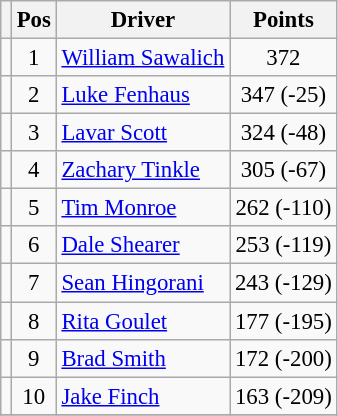<table class="wikitable" style="font-size: 95%;">
<tr>
<th></th>
<th>Pos</th>
<th>Driver</th>
<th>Points</th>
</tr>
<tr>
<td align="left"></td>
<td style="text-align:center;">1</td>
<td><a href='#'>William Sawalich</a></td>
<td style="text-align:center;">372</td>
</tr>
<tr>
<td align="left"></td>
<td style="text-align:center;">2</td>
<td><a href='#'>Luke Fenhaus</a></td>
<td style="text-align:center;">347 (-25)</td>
</tr>
<tr>
<td align="left"></td>
<td style="text-align:center;">3</td>
<td><a href='#'>Lavar Scott</a></td>
<td style="text-align:center;">324 (-48)</td>
</tr>
<tr>
<td align="left"></td>
<td style="text-align:center;">4</td>
<td><a href='#'>Zachary Tinkle</a></td>
<td style="text-align:center;">305 (-67)</td>
</tr>
<tr>
<td align="left"></td>
<td style="text-align:center;">5</td>
<td><a href='#'>Tim Monroe</a></td>
<td style="text-align:center;">262 (-110)</td>
</tr>
<tr>
<td align="left"></td>
<td style="text-align:center;">6</td>
<td><a href='#'>Dale Shearer</a></td>
<td style="text-align:center;">253 (-119)</td>
</tr>
<tr>
<td align="left"></td>
<td style="text-align:center;">7</td>
<td><a href='#'>Sean Hingorani</a></td>
<td style="text-align:center;">243 (-129)</td>
</tr>
<tr>
<td align="left"></td>
<td style="text-align:center;">8</td>
<td><a href='#'>Rita Goulet</a></td>
<td style="text-align:center;">177 (-195)</td>
</tr>
<tr>
<td align="left"></td>
<td style="text-align:center;">9</td>
<td><a href='#'>Brad Smith</a></td>
<td style="text-align:center;">172 (-200)</td>
</tr>
<tr>
<td align="left"></td>
<td style="text-align:center;">10</td>
<td><a href='#'>Jake Finch</a></td>
<td style="text-align:center;">163 (-209)</td>
</tr>
<tr class="sortbottom">
</tr>
</table>
